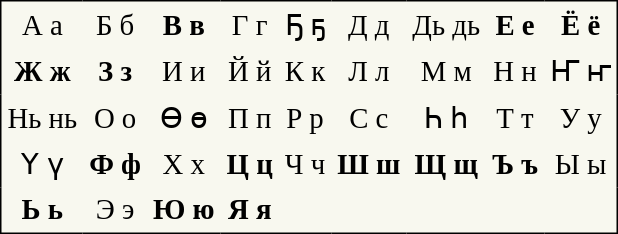<table cellpadding=4 style="font-size:larger; text-align:center; border-color:black; border-width:1px; border-style:solid; border-collapse:collapse; background-color:#F8F8EF;">
<tr>
<td>А а</td>
<td>Б б</td>
<td><strong>В в</strong></td>
<td>Г г</td>
<td>Ҕ ҕ</td>
<td>Д д</td>
<td>Дь дь</td>
<td><strong>Е е</strong></td>
<td><strong>Ё ё</strong></td>
</tr>
<tr>
<td><strong>Ж ж</strong></td>
<td><strong>З з</strong></td>
<td>И и</td>
<td>Й й</td>
<td>К к</td>
<td>Л л</td>
<td>М м</td>
<td>Н н</td>
<td>Ҥ ҥ</td>
</tr>
<tr>
<td>Нь нь</td>
<td>О о</td>
<td>Ө ө</td>
<td>П п</td>
<td>Р р</td>
<td>С с</td>
<td>Һ һ</td>
<td>Т т</td>
<td>У у</td>
</tr>
<tr>
<td>Ү ү</td>
<td><strong>Ф ф</strong></td>
<td>Х х</td>
<td><strong>Ц ц</strong></td>
<td>Ч ч</td>
<td><strong>Ш ш</strong></td>
<td><strong>Щ щ</strong></td>
<td><strong>Ъ ъ</strong></td>
<td>Ы ы</td>
</tr>
<tr>
<td><strong>Ь ь</strong></td>
<td>Э э</td>
<td><strong>Ю ю</strong></td>
<td><strong>Я я</strong></td>
</tr>
</table>
